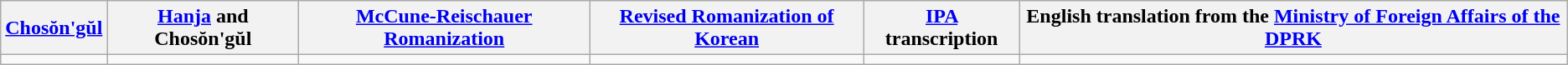<table class="wikitable">
<tr>
<th><a href='#'>Chosŏn'gŭl</a></th>
<th><a href='#'>Hanja</a> and Chosŏn'gŭl</th>
<th><a href='#'>McCune-Reischauer Romanization</a></th>
<th><a href='#'>Revised Romanization of Korean</a></th>
<th><a href='#'>IPA</a> transcription</th>
<th>English translation from the <a href='#'>Ministry of Foreign Affairs of the DPRK</a></th>
</tr>
<tr style="vertical-align:top; white-space:nowrap;">
<td></td>
<td></td>
<td></td>
<td></td>
<td></td>
<td></td>
</tr>
</table>
